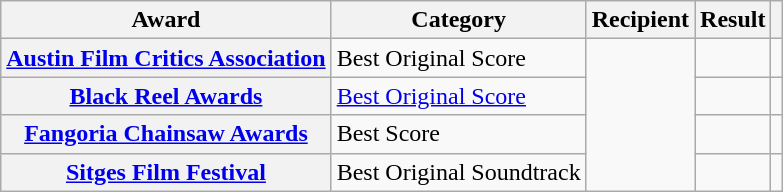<table class="wikitable plainrowheaders sortable">
<tr>
<th scope="col">Award</th>
<th scope="col">Category</th>
<th scope="col">Recipient</th>
<th scope="col">Result</th>
<th scope="col" class="unsortable"></th>
</tr>
<tr>
<th scope="row"><a href='#'>Austin Film Critics Association</a></th>
<td>Best Original Score</td>
<td rowspan="4"></td>
<td></td>
<td align="center"></td>
</tr>
<tr>
<th scope="row"><a href='#'>Black Reel Awards</a></th>
<td><a href='#'>Best Original Score</a></td>
<td></td>
<td align="center"></td>
</tr>
<tr>
<th scope="row"><a href='#'>Fangoria Chainsaw Awards</a></th>
<td>Best Score</td>
<td></td>
<td align="center"></td>
</tr>
<tr>
<th scope="row"><a href='#'>Sitges Film Festival</a></th>
<td>Best Original Soundtrack</td>
<td></td>
<td align="center"></td>
</tr>
</table>
